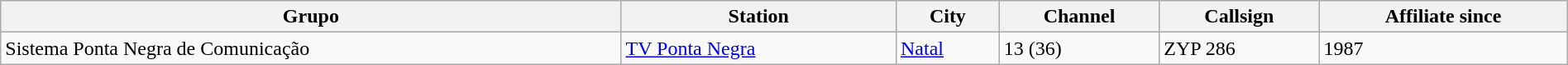<table class = "wikitable" style = "width: 100%">
<tr>
<th>Grupo</th>
<th>Station</th>
<th>City</th>
<th>Channel</th>
<th>Callsign</th>
<th>Affiliate since</th>
</tr>
<tr>
<td>Sistema Ponta Negra de Comunicação</td>
<td><a href='#'>TV Ponta Negra</a></td>
<td><a href='#'>Natal</a></td>
<td>13 (36)</td>
<td>ZYP 286</td>
<td>1987</td>
</tr>
</table>
